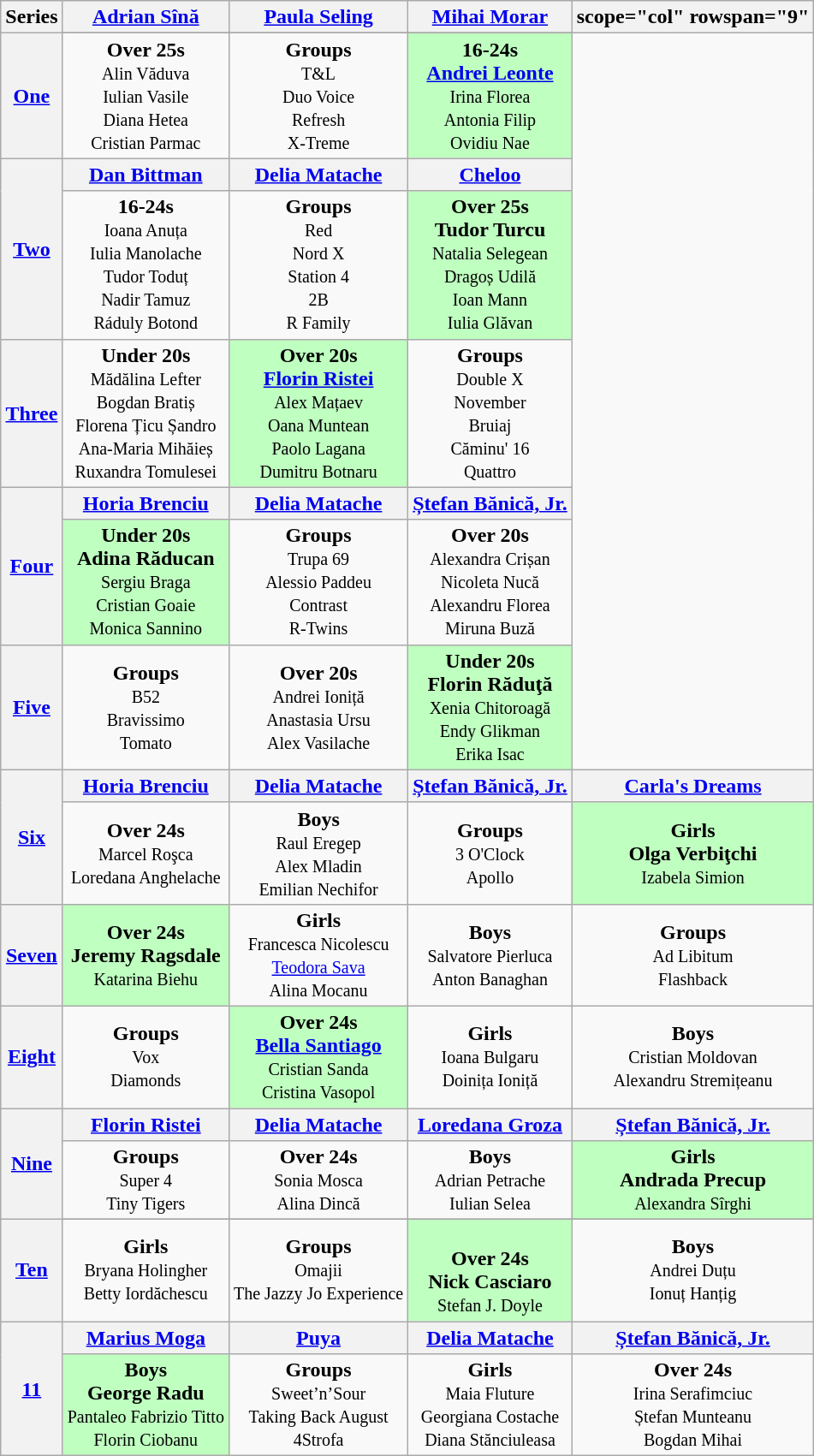<table class="wikitable"  style="text-align:center">
<tr>
<th scope="col">Series</th>
<th scope="col"><a href='#'>Adrian Sînă</a></th>
<th scope="col"><a href='#'>Paula Seling</a></th>
<th scope="col"><a href='#'>Mihai Morar</a></th>
<th>scope="col" rowspan="9" </th>
</tr>
<tr>
<th scope="row" rowspan=2><a href='#'>One</a></th>
</tr>
<tr>
<td><strong>Over 25s</strong><br><small>Alin Văduva<br>Iulian Vasile<br>Diana Hetea<br>Cristian Parmac</small></td>
<td><strong>Groups</strong><br><small>T&L<br>Duo Voice<br>Refresh<br>X-Treme</small></td>
<td style="background:#BFFFC0;"><strong>16-24s</strong><br><strong><a href='#'>Andrei Leonte</a></strong><br><small>Irina Florea<br>Antonia Filip<br>Ovidiu Nae</small></td>
</tr>
<tr>
<th scope="row" rowspan=2><a href='#'>Two</a></th>
<th><a href='#'>Dan Bittman</a></th>
<th><a href='#'>Delia Matache</a></th>
<th><a href='#'>Cheloo</a></th>
</tr>
<tr>
<td><strong>16-24s</strong><br><small>Ioana Anuța<br>Iulia Manolache<br>Tudor Toduț<br>Nadir Tamuz<br>Ráduly Botond</small></td>
<td><strong>Groups</strong><br><small>Red<br>Nord X<br>Station 4<br>2B<br>R Family</small></td>
<td style="background:#BFFFC0;"><strong>Over 25s</strong><br><strong>Tudor Turcu</strong><br><small>Natalia Selegean<br>Dragoș Udilă<br>Ioan Mann<br>Iulia Glăvan</small></td>
</tr>
<tr>
<th scope="row"><a href='#'>Three</a></th>
<td><strong>Under 20s</strong><br><small>Mădălina Lefter<br>Bogdan Bratiș<br>Florena Țicu Șandro<br>Ana-Maria Mihăieș<br>Ruxandra Tomulesei</small></td>
<td style="background:#BFFFC0;"><strong>Over 20s</strong><br><strong><a href='#'>Florin Ristei</a></strong><br><small>Alex Mațaev<br>Oana Muntean<br>Paolo Lagana<br>Dumitru Botnaru</small></td>
<td><strong>Groups</strong><br><small>Double X<br>November<br>Bruiaj<br>Căminu' 16<br>Quattro</small></td>
</tr>
<tr>
<th scope="row" rowspan=2><a href='#'>Four</a></th>
<th><a href='#'>Horia Brenciu</a></th>
<th><a href='#'>Delia Matache</a></th>
<th><a href='#'>Ștefan Bănică, Jr.</a></th>
</tr>
<tr>
<td style="background:#BFFFC0;"><strong>Under 20s</strong><br><strong>Adina Răducan</strong><br><small>Sergiu Braga<br>Cristian Goaie<br>Monica Sannino</small></td>
<td><strong>Groups</strong><br><small>Trupa 69<br>Alessio Paddeu<br>Contrast<br>R-Twins</small></td>
<td><strong>Over 20s</strong><small><br>Alexandra Crișan<br>Nicoleta Nucă<br>Alexandru Florea<br>Miruna Buză</small></td>
</tr>
<tr>
<th scope="row"><a href='#'>Five</a></th>
<td><strong>Groups</strong><br><small>B52<br>Bravissimo<br>Tomato</small></td>
<td><strong>Over 20s</strong><br><small>Andrei Ioniță<br>Anastasia Ursu<br>Alex Vasilache</small></td>
<td style="background:#BFFFC0;"><strong>Under 20s</strong><br><strong>Florin Răduţă</strong><br><small>Xenia Chitoroagă<br>Endy Glikman<br>Erika Isac</small></td>
</tr>
<tr>
<th scope="row" rowspan=2><a href='#'>Six</a></th>
<th><a href='#'>Horia Brenciu</a></th>
<th><a href='#'>Delia Matache</a></th>
<th><a href='#'>Ștefan Bănică, Jr.</a></th>
<th><a href='#'>Carla's Dreams</a></th>
</tr>
<tr>
<td><strong>Over 24s</strong><br><small>Marcel Roşca<br>Loredana Anghelache</small></td>
<td><strong>Boys</strong><br><small>Raul Eregep<br>Alex Mladin<br>Emilian Nechifor</small></td>
<td><strong>Groups</strong><br><small>3 O'Clock<br>Apollo</small></td>
<td style="background:#BFFFC0;"><strong>Girls</strong><br><strong>Olga Verbiţchi</strong><br><small>Izabela Simion</small></td>
</tr>
<tr>
<th scope="row" rowspan=1><a href='#'>Seven</a></th>
<td style="background:#BFFFC0;"><strong>Over 24s</strong><br><strong>Jeremy Ragsdale</strong><br><small>Katarina Biehu</small></td>
<td><strong>Girls</strong><br><small>Francesca Nicolescu<br><a href='#'>Teodora Sava</a><br>Alina Mocanu</small></td>
<td><strong>Boys</strong><br><small>Salvatore Pierluca<br>Anton Banaghan</small></td>
<td><strong>Groups</strong><br><small>Ad Libitum<br>Flashback</small></td>
</tr>
<tr>
<th scope="row" rowspan=1><a href='#'>Eight</a></th>
<td><strong>Groups</strong><br><small>Vox<br>Diamonds</small></td>
<td style="background:#BFFFC0;"><strong>Over 24s</strong><br><strong><a href='#'>Bella Santiago</a></strong><br><small>Cristian Sanda<br>Cristina Vasopol</small></td>
<td><strong>Girls</strong><br><small>Ioana Bulgaru<br>Doinița Ioniță</small></td>
<td><strong>Boys</strong><br><small>Cristian Moldovan<br>Alexandru Stremițeanu</small></td>
</tr>
<tr>
<th scope="row" rowspan=2><a href='#'>Nine</a></th>
<th><a href='#'>Florin Ristei</a></th>
<th><a href='#'>Delia Matache</a></th>
<th><a href='#'>Loredana Groza</a></th>
<th><a href='#'>Ștefan Bănică, Jr.</a></th>
</tr>
<tr>
<td><strong>Groups</strong><br><small>Super 4<br>Tiny Tigers</small></td>
<td><strong>Over 24s</strong><br><small>Sonia Mosca<br>Alina Dincă</small></td>
<td><strong>Boys</strong><br><small>Adrian Petrache<br>Iulian Selea</small></td>
<td style="background:#BFFFC0;"><strong>Girls</strong><br><strong>Andrada Precup</strong><br><small>Alexandra Sîrghi</small></td>
</tr>
<tr>
<th scope="row" rowspan=2><a href='#'>Ten</a></th>
</tr>
<tr>
<td><strong>Girls</strong><br><small>Bryana Holingher<br>Betty Iordăchescu</small></td>
<td><strong>Groups</strong><br><small>Omajii<br>The Jazzy Jo Experience</small></td>
<td style="background:#BFFFC0;"><br><strong>Over 24s</strong><br><strong>Nick Casciaro</strong><br><small>Stefan J. Doyle</small></td>
<td><strong>Boys</strong><br><small>Andrei Duțu<br>Ionuț Hanțig</small></td>
</tr>
<tr>
<th scope="row" rowspan=2><a href='#'>11</a></th>
<th><a href='#'>Marius Moga</a></th>
<th><a href='#'>Puya</a></th>
<th><a href='#'>Delia Matache</a></th>
<th><a href='#'>Ștefan Bănică, Jr.</a></th>
</tr>
<tr>
<td style="background:#BFFFC0;"><strong>Boys</strong><br><strong>George Radu</strong><small><br>Pantaleo Fabrizio Titto<br>Florin Ciobanu</small></td>
<td><strong>Groups</strong><br><small>Sweet’n’Sour<br>Taking Back August<br>4Strofa</small></td>
<td><strong>Girls</strong><br><small>Maia Fluture<br>Georgiana Costache<br>Diana Stănciuleasa</small></td>
<td><strong>Over 24s</strong><br><small>Irina Serafimciuc<br>Ștefan Munteanu<br>Bogdan Mihai</small></td>
</tr>
</table>
